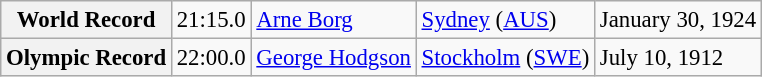<table class="wikitable" style="font-size:95%;">
<tr>
<th>World Record</th>
<td>21:15.0</td>
<td> <a href='#'>Arne Borg</a></td>
<td><a href='#'>Sydney</a> (<a href='#'>AUS</a>)</td>
<td>January 30, 1924</td>
</tr>
<tr>
<th>Olympic Record</th>
<td>22:00.0</td>
<td> <a href='#'>George Hodgson</a></td>
<td><a href='#'>Stockholm</a> (<a href='#'>SWE</a>)</td>
<td>July 10, 1912</td>
</tr>
</table>
